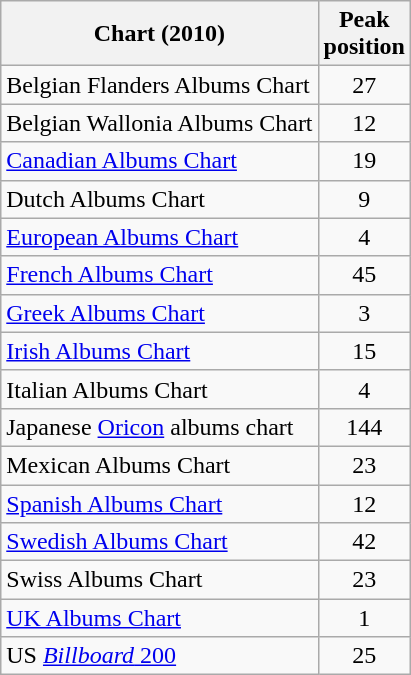<table class="wikitable">
<tr>
<th>Chart (2010)</th>
<th>Peak<br>position</th>
</tr>
<tr>
<td>Belgian Flanders Albums Chart</td>
<td style="text-align:center;">27</td>
</tr>
<tr>
<td>Belgian Wallonia Albums Chart</td>
<td style="text-align:center;">12</td>
</tr>
<tr>
<td><a href='#'>Canadian Albums Chart</a></td>
<td style="text-align:center;">19</td>
</tr>
<tr>
<td>Dutch Albums Chart</td>
<td style="text-align:center;">9</td>
</tr>
<tr>
<td><a href='#'>European Albums Chart</a></td>
<td style="text-align:center;">4</td>
</tr>
<tr>
<td><a href='#'>French Albums Chart</a></td>
<td style="text-align:center;">45</td>
</tr>
<tr>
<td><a href='#'>Greek Albums Chart</a></td>
<td style="text-align:center;">3</td>
</tr>
<tr>
<td><a href='#'>Irish Albums Chart</a></td>
<td style="text-align:center;">15</td>
</tr>
<tr>
<td>Italian Albums Chart</td>
<td style="text-align:center;">4</td>
</tr>
<tr>
<td>Japanese <a href='#'>Oricon</a> albums chart</td>
<td style="text-align:center;">144</td>
</tr>
<tr>
<td>Mexican Albums Chart</td>
<td style="text-align:center;">23</td>
</tr>
<tr>
<td><a href='#'>Spanish Albums Chart</a></td>
<td style="text-align:center;">12</td>
</tr>
<tr>
<td><a href='#'>Swedish Albums Chart</a></td>
<td style="text-align:center;">42</td>
</tr>
<tr>
<td>Swiss Albums Chart</td>
<td style="text-align:center;">23</td>
</tr>
<tr>
<td><a href='#'>UK Albums Chart</a></td>
<td style="text-align:center;">1</td>
</tr>
<tr>
<td>US <a href='#'><em>Billboard</em> 200</a></td>
<td style="text-align:center;">25</td>
</tr>
</table>
